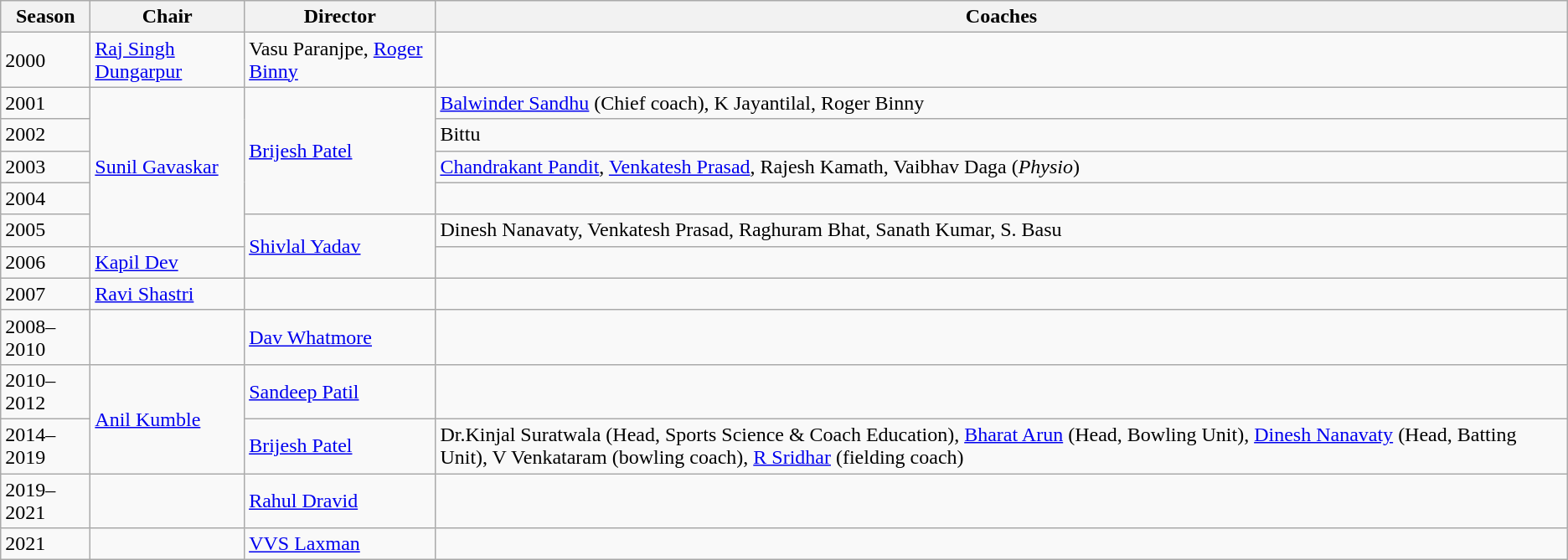<table class="wikitable">
<tr>
<th>Season</th>
<th>Chair</th>
<th>Director</th>
<th>Coaches</th>
</tr>
<tr>
<td>2000</td>
<td><a href='#'>Raj Singh Dungarpur</a></td>
<td>Vasu Paranjpe, <a href='#'>Roger Binny</a></td>
<td></td>
</tr>
<tr>
<td>2001</td>
<td rowspan="5"><a href='#'>Sunil Gavaskar</a></td>
<td rowspan="4"><a href='#'>Brijesh Patel</a></td>
<td><a href='#'>Balwinder Sandhu</a> (Chief coach), K Jayantilal, Roger Binny</td>
</tr>
<tr>
<td>2002</td>
<td>Bittu</td>
</tr>
<tr>
<td>2003</td>
<td><a href='#'>Chandrakant Pandit</a>, <a href='#'>Venkatesh Prasad</a>, Rajesh Kamath, Vaibhav Daga (<em>Physio</em>)</td>
</tr>
<tr>
<td>2004</td>
<td></td>
</tr>
<tr>
<td>2005</td>
<td rowspan="2"><a href='#'>Shivlal Yadav</a></td>
<td>Dinesh Nanavaty, Venkatesh Prasad, Raghuram Bhat, Sanath Kumar, S. Basu</td>
</tr>
<tr>
<td>2006</td>
<td><a href='#'>Kapil Dev</a></td>
<td></td>
</tr>
<tr>
<td>2007</td>
<td><a href='#'>Ravi Shastri</a></td>
<td></td>
<td></td>
</tr>
<tr>
<td>2008–2010</td>
<td></td>
<td><a href='#'>Dav Whatmore</a></td>
<td></td>
</tr>
<tr>
<td>2010–2012</td>
<td rowspan="2"><a href='#'>Anil Kumble</a></td>
<td><a href='#'>Sandeep Patil</a></td>
<td></td>
</tr>
<tr>
<td>2014–2019</td>
<td><a href='#'>Brijesh Patel</a></td>
<td>Dr.Kinjal Suratwala (Head, Sports Science & Coach Education), <a href='#'>Bharat Arun</a> (Head, Bowling Unit), <a href='#'>Dinesh Nanavaty</a> (Head, Batting Unit), V Venkataram (bowling coach), <a href='#'>R Sridhar</a> (fielding coach)</td>
</tr>
<tr>
<td>2019–2021</td>
<td></td>
<td><a href='#'>Rahul Dravid</a></td>
<td></td>
</tr>
<tr>
<td>2021</td>
<td></td>
<td><a href='#'>VVS Laxman</a></td>
<td></td>
</tr>
</table>
